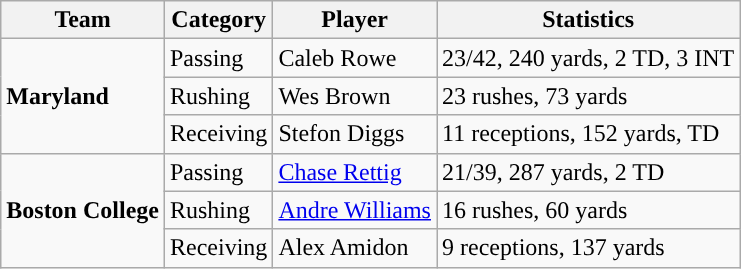<table class="wikitable" style="float: left;">
<tr>
<th>Team</th>
<th>Category</th>
<th>Player</th>
<th>Statistics</th>
</tr>
<tr>
<td rowspan=3><strong>Maryland</strong></td>
<td>Passing</td>
<td>Caleb Rowe</td>
<td>23/42, 240 yards, 2 TD, 3 INT</td>
</tr>
<tr>
<td>Rushing</td>
<td>Wes Brown</td>
<td>23 rushes, 73 yards</td>
</tr>
<tr>
<td>Receiving</td>
<td>Stefon Diggs</td>
<td>11 receptions, 152 yards, TD</td>
</tr>
<tr>
<td rowspan=3><strong>Boston College</strong></td>
<td>Passing</td>
<td><a href='#'>Chase Rettig</a></td>
<td>21/39, 287 yards, 2 TD</td>
</tr>
<tr>
<td>Rushing</td>
<td><a href='#'>Andre Williams</a></td>
<td>16 rushes, 60 yards</td>
</tr>
<tr>
<td>Receiving</td>
<td>Alex Amidon</td>
<td>9 receptions, 137 yards</td>
</tr>
</table>
